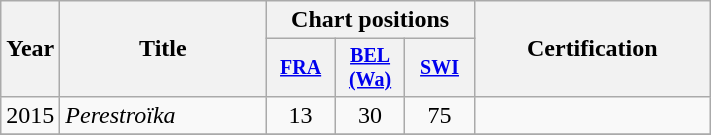<table class="wikitable">
<tr>
<th rowspan="2">Year</th>
<th style="width:130px;" rowspan="2">Title</th>
<th colspan="3">Chart positions</th>
<th style="width:150px;" rowspan="2">Certification</th>
</tr>
<tr>
<th style="width:40px; font-size:smaller;"><a href='#'>FRA</a><br></th>
<th style="width:40px; font-size:smaller;"><a href='#'>BEL<br>(Wa)</a><br></th>
<th style="width:40px; font-size:smaller;"><a href='#'>SWI</a></th>
</tr>
<tr>
<td style="text-align:center;">2015</td>
<td><em>Perestroïka</em></td>
<td style="text-align:center;">13</td>
<td style="text-align:center;">30</td>
<td style="text-align:center;">75</td>
<td style="text-align:center;"></td>
</tr>
<tr>
</tr>
</table>
